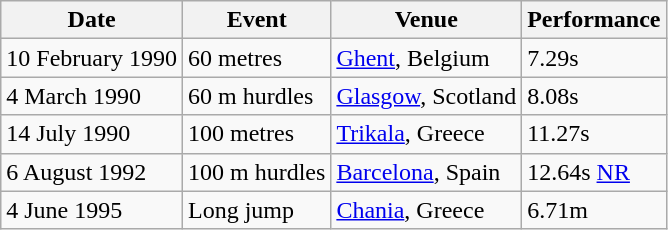<table class=wikitable>
<tr>
<th>Date</th>
<th>Event</th>
<th>Venue</th>
<th>Performance</th>
</tr>
<tr>
<td>10 February 1990</td>
<td>60 metres</td>
<td><a href='#'>Ghent</a>, Belgium</td>
<td>7.29s</td>
</tr>
<tr>
<td>4 March 1990</td>
<td>60 m hurdles</td>
<td><a href='#'>Glasgow</a>, Scotland</td>
<td>8.08s</td>
</tr>
<tr>
<td>14 July 1990</td>
<td>100 metres</td>
<td><a href='#'>Trikala</a>, Greece</td>
<td>11.27s</td>
</tr>
<tr>
<td>6 August 1992</td>
<td>100 m hurdles</td>
<td><a href='#'>Barcelona</a>, Spain</td>
<td>12.64s <a href='#'>NR</a></td>
</tr>
<tr>
<td>4 June 1995</td>
<td>Long jump</td>
<td><a href='#'>Chania</a>, Greece</td>
<td>6.71m</td>
</tr>
</table>
